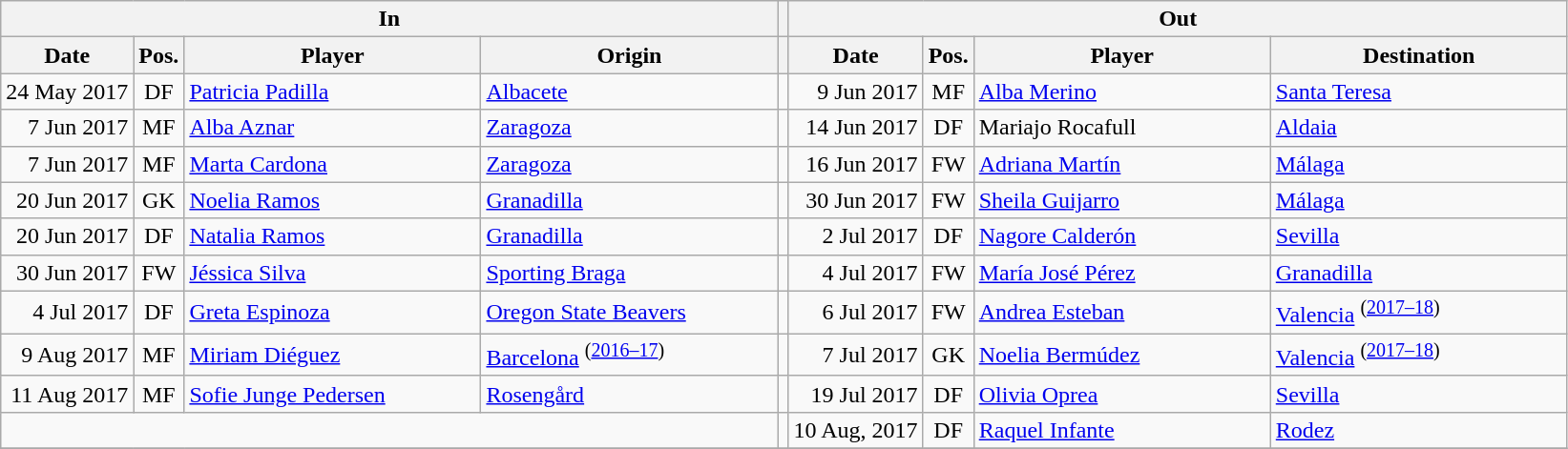<table class="wikitable">
<tr>
<th colspan=4>In</th>
<th></th>
<th colspan=4>Out</th>
</tr>
<tr>
<th>Date</th>
<th>Pos.</th>
<th width=200px>Player</th>
<th width=200px>Origin</th>
<th></th>
<th>Date</th>
<th>Pos.</th>
<th width=200px>Player</th>
<th width=200px>Destination</th>
</tr>
<tr align=center>
<td align=right>24 May 2017</td>
<td>DF</td>
<td align=left> <a href='#'>Patricia Padilla</a></td>
<td align=left> <a href='#'>Albacete</a></td>
<td></td>
<td align=right>9 Jun 2017</td>
<td>MF</td>
<td align=left> <a href='#'>Alba Merino</a></td>
<td align=left> <a href='#'>Santa Teresa</a></td>
</tr>
<tr align=center>
<td align=right>7 Jun 2017</td>
<td>MF</td>
<td align=left> <a href='#'>Alba Aznar</a></td>
<td align=left> <a href='#'>Zaragoza</a></td>
<td></td>
<td align=right>14 Jun 2017</td>
<td>DF</td>
<td align=left> Mariajo Rocafull </td>
<td align=left> <a href='#'>Aldaia</a></td>
</tr>
<tr align=center>
<td align=right>7 Jun 2017</td>
<td>MF</td>
<td align=left> <a href='#'>Marta Cardona</a></td>
<td align=left> <a href='#'>Zaragoza</a></td>
<td></td>
<td align=right>16 Jun 2017</td>
<td>FW</td>
<td align=left> <a href='#'>Adriana Martín</a></td>
<td align=left> <a href='#'>Málaga</a></td>
</tr>
<tr align=center>
<td align=right>20 Jun 2017</td>
<td>GK</td>
<td align=left> <a href='#'>Noelia Ramos</a></td>
<td align=left> <a href='#'>Granadilla</a></td>
<td></td>
<td align=right>30 Jun 2017</td>
<td>FW</td>
<td align=left> <a href='#'>Sheila Guijarro</a></td>
<td align=left> <a href='#'>Málaga</a></td>
</tr>
<tr align=center>
<td align=right>20 Jun 2017</td>
<td>DF</td>
<td align=left> <a href='#'>Natalia Ramos</a></td>
<td align=left> <a href='#'>Granadilla</a></td>
<td></td>
<td align=right>2 Jul 2017</td>
<td>DF</td>
<td align=left> <a href='#'>Nagore Calderón</a></td>
<td align=left> <a href='#'>Sevilla</a></td>
</tr>
<tr align=center>
<td align=right>30 Jun 2017</td>
<td>FW</td>
<td align=left> <a href='#'>Jéssica Silva</a></td>
<td align=left> <a href='#'>Sporting Braga</a></td>
<td></td>
<td align=right>4 Jul 2017</td>
<td>FW</td>
<td align=left> <a href='#'>María José Pérez</a></td>
<td align=left> <a href='#'>Granadilla</a></td>
</tr>
<tr align=center>
<td align=right>4 Jul 2017</td>
<td>DF</td>
<td align=left> <a href='#'>Greta Espinoza</a></td>
<td align=left> <a href='#'>Oregon State Beavers</a></td>
<td></td>
<td align=right>6 Jul 2017</td>
<td>FW</td>
<td align=left> <a href='#'>Andrea Esteban</a></td>
<td align=left> <a href='#'>Valencia</a> <sup>(<a href='#'>2017–18</a>)</sup></td>
</tr>
<tr align=center>
<td align=right>9 Aug 2017</td>
<td>MF</td>
<td align=left> <a href='#'>Miriam Diéguez</a></td>
<td align=left> <a href='#'>Barcelona</a> <sup>(<a href='#'>2016–17</a>)</sup></td>
<td></td>
<td align=right>7 Jul 2017</td>
<td>GK</td>
<td align=left> <a href='#'>Noelia Bermúdez</a></td>
<td align=left> <a href='#'>Valencia</a> <sup>(<a href='#'>2017–18</a>)</sup></td>
</tr>
<tr align=center>
<td align=right>11 Aug 2017</td>
<td>MF</td>
<td align=left> <a href='#'>Sofie Junge Pedersen</a></td>
<td align=left> <a href='#'>Rosengård</a></td>
<td></td>
<td align=right>19 Jul 2017</td>
<td>DF</td>
<td align=left> <a href='#'>Olivia Oprea</a></td>
<td align=left> <a href='#'>Sevilla</a></td>
</tr>
<tr align=center>
<td colspan=4></td>
<td></td>
<td align=right>10 Aug, 2017</td>
<td>DF</td>
<td align=left> <a href='#'>Raquel Infante</a></td>
<td align=left> <a href='#'>Rodez</a></td>
</tr>
<tr>
</tr>
</table>
